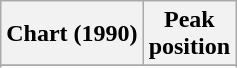<table class="wikitable sortable plainrowheaders">
<tr>
<th>Chart (1990)</th>
<th>Peak<br>position</th>
</tr>
<tr>
</tr>
<tr>
</tr>
</table>
